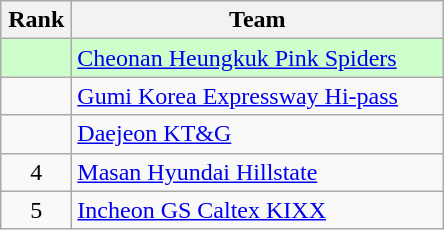<table class="wikitable" style="text-align: center;">
<tr>
<th width=40>Rank</th>
<th width=240>Team</th>
</tr>
<tr bgcolor=#ccffcc>
<td></td>
<td align=left><a href='#'>Cheonan Heungkuk Pink Spiders</a></td>
</tr>
<tr>
<td></td>
<td align=left><a href='#'>Gumi Korea Expressway Hi-pass</a></td>
</tr>
<tr>
<td></td>
<td align=left><a href='#'>Daejeon KT&G</a></td>
</tr>
<tr>
<td>4</td>
<td align=left><a href='#'>Masan Hyundai Hillstate</a></td>
</tr>
<tr>
<td>5</td>
<td align=left><a href='#'>Incheon GS Caltex KIXX</a></td>
</tr>
</table>
